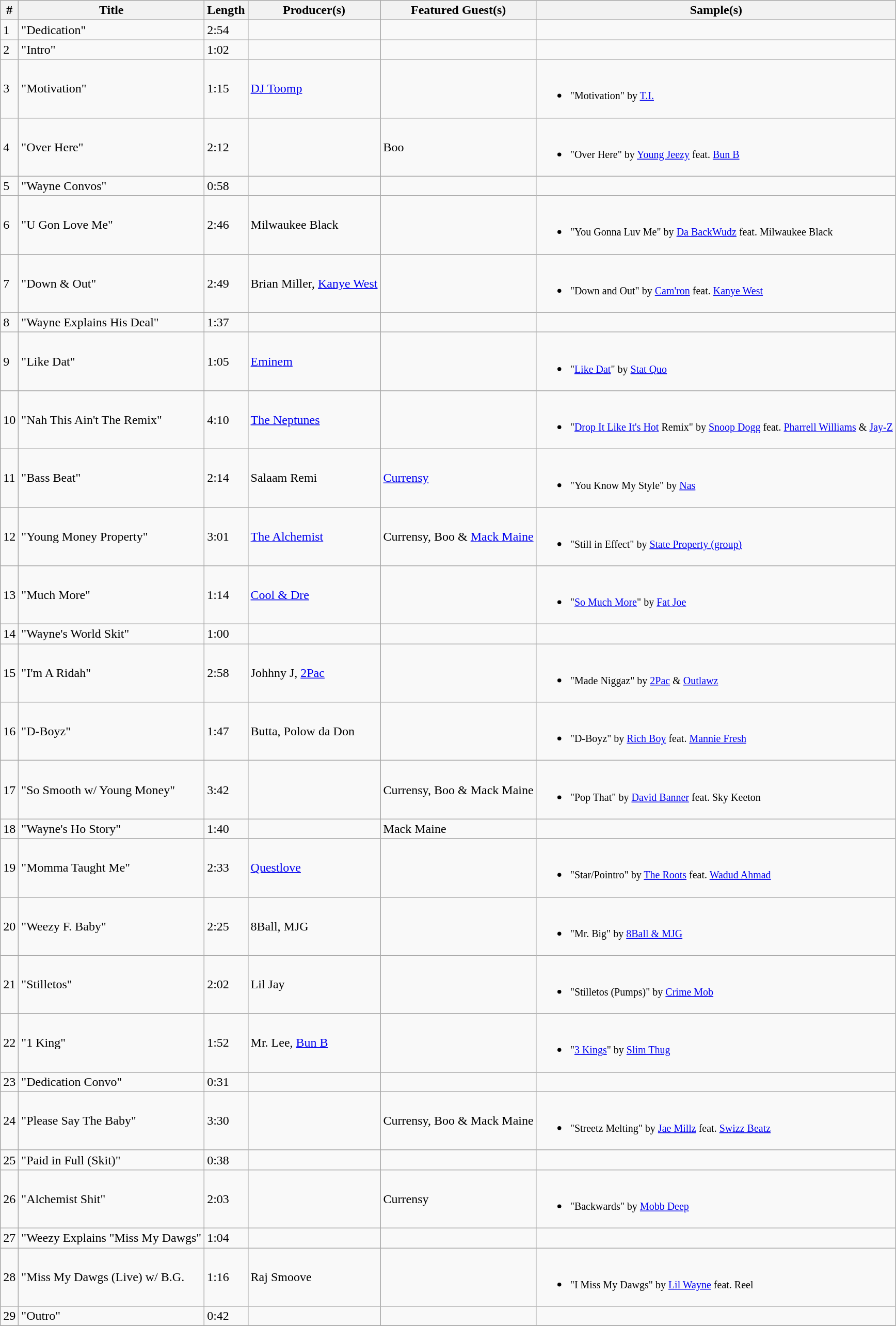<table class="wikitable">
<tr>
<th align="center">#</th>
<th align="center">Title</th>
<th align="center">Length</th>
<th align="center">Producer(s)</th>
<th align="center">Featured Guest(s)</th>
<th align="center">Sample(s)</th>
</tr>
<tr>
<td>1</td>
<td>"Dedication"</td>
<td>2:54</td>
<td></td>
<td></td>
<td></td>
</tr>
<tr>
<td>2</td>
<td>"Intro"</td>
<td>1:02</td>
<td></td>
<td></td>
<td></td>
</tr>
<tr>
<td>3</td>
<td>"Motivation"</td>
<td>1:15</td>
<td><a href='#'>DJ Toomp</a></td>
<td></td>
<td><br><ul><li><small>"Motivation" by <a href='#'>T.I.</a></small></li></ul></td>
</tr>
<tr>
<td>4</td>
<td>"Over Here"</td>
<td>2:12</td>
<td></td>
<td>Boo</td>
<td><br><ul><li><small>"Over Here" by <a href='#'>Young Jeezy</a> feat. <a href='#'>Bun B</a></small></li></ul></td>
</tr>
<tr>
<td>5</td>
<td>"Wayne Convos"</td>
<td>0:58</td>
<td></td>
<td></td>
<td></td>
</tr>
<tr>
<td>6</td>
<td>"U Gon Love Me"</td>
<td>2:46</td>
<td>Milwaukee Black</td>
<td></td>
<td><br><ul><li><small>"You Gonna Luv Me" by <a href='#'>Da BackWudz</a> feat. Milwaukee Black</small></li></ul></td>
</tr>
<tr>
<td>7</td>
<td>"Down & Out"</td>
<td>2:49</td>
<td>Brian Miller, <a href='#'>Kanye West</a></td>
<td></td>
<td><br><ul><li><small>"Down and Out" by <a href='#'>Cam'ron</a> feat. <a href='#'>Kanye West</a></small></li></ul></td>
</tr>
<tr>
<td>8</td>
<td>"Wayne Explains His Deal"</td>
<td>1:37</td>
<td></td>
<td></td>
<td></td>
</tr>
<tr>
<td>9</td>
<td>"Like Dat"</td>
<td>1:05</td>
<td><a href='#'>Eminem</a></td>
<td></td>
<td><br><ul><li><small>"<a href='#'>Like Dat</a>" by <a href='#'>Stat Quo</a></small></li></ul></td>
</tr>
<tr>
<td>10</td>
<td>"Nah This Ain't The Remix"</td>
<td>4:10</td>
<td><a href='#'>The Neptunes</a></td>
<td></td>
<td><br><ul><li><small>"<a href='#'>Drop It Like It's Hot</a> Remix" by <a href='#'>Snoop Dogg</a> feat. <a href='#'>Pharrell Williams</a> & <a href='#'>Jay-Z</a></small></li></ul></td>
</tr>
<tr>
<td>11</td>
<td>"Bass Beat"</td>
<td>2:14</td>
<td>Salaam Remi</td>
<td><a href='#'>Currensy</a></td>
<td><br><ul><li><small>"You Know My Style" by <a href='#'>Nas</a></small></li></ul></td>
</tr>
<tr>
<td>12</td>
<td>"Young Money Property"</td>
<td>3:01</td>
<td><a href='#'>The Alchemist</a></td>
<td>Currensy, Boo & <a href='#'>Mack Maine</a></td>
<td><br><ul><li><small>"Still in Effect" by <a href='#'>State Property (group)</a></small></li></ul></td>
</tr>
<tr>
<td>13</td>
<td>"Much More"</td>
<td>1:14</td>
<td><a href='#'>Cool & Dre</a></td>
<td></td>
<td><br><ul><li><small>"<a href='#'>So Much More</a>" by <a href='#'>Fat Joe</a></small></li></ul></td>
</tr>
<tr>
<td>14</td>
<td>"Wayne's World Skit"</td>
<td>1:00</td>
<td></td>
<td></td>
<td></td>
</tr>
<tr>
<td>15</td>
<td>"I'm A Ridah"</td>
<td>2:58</td>
<td>Johhny J, <a href='#'>2Pac</a></td>
<td></td>
<td><br><ul><li><small>"Made Niggaz" by <a href='#'>2Pac</a> & <a href='#'>Outlawz</a></small></li></ul></td>
</tr>
<tr>
<td>16</td>
<td>"D-Boyz"</td>
<td>1:47</td>
<td>Butta, Polow da Don</td>
<td></td>
<td><br><ul><li><small>"D-Boyz" by <a href='#'>Rich Boy</a> feat. <a href='#'>Mannie Fresh</a></small></li></ul></td>
</tr>
<tr>
<td>17</td>
<td>"So Smooth w/ Young Money"</td>
<td>3:42</td>
<td></td>
<td>Currensy, Boo & Mack Maine</td>
<td><br><ul><li><small>"Pop That" by <a href='#'>David Banner</a> feat. Sky Keeton</small></li></ul></td>
</tr>
<tr>
<td>18</td>
<td>"Wayne's Ho Story"</td>
<td>1:40</td>
<td></td>
<td>Mack Maine</td>
<td></td>
</tr>
<tr>
<td>19</td>
<td>"Momma Taught Me"</td>
<td>2:33</td>
<td><a href='#'>Questlove</a></td>
<td></td>
<td><br><ul><li><small>"Star/Pointro" by <a href='#'>The Roots</a> feat. <a href='#'>Wadud Ahmad</a></small></li></ul></td>
</tr>
<tr>
<td>20</td>
<td>"Weezy F. Baby"</td>
<td>2:25</td>
<td>8Ball, MJG</td>
<td></td>
<td><br><ul><li><small>"Mr. Big" by <a href='#'>8Ball & MJG</a></small></li></ul></td>
</tr>
<tr>
<td>21</td>
<td>"Stilletos"</td>
<td>2:02</td>
<td>Lil Jay</td>
<td></td>
<td><br><ul><li><small>"Stilletos (Pumps)" by <a href='#'>Crime Mob</a></small></li></ul></td>
</tr>
<tr>
<td>22</td>
<td>"1 King"</td>
<td>1:52</td>
<td>Mr. Lee, <a href='#'>Bun B</a></td>
<td></td>
<td><br><ul><li><small>"<a href='#'>3 Kings</a>" by <a href='#'>Slim Thug</a></small></li></ul></td>
</tr>
<tr>
<td>23</td>
<td>"Dedication Convo"</td>
<td>0:31</td>
<td></td>
<td></td>
<td></td>
</tr>
<tr>
<td>24</td>
<td>"Please Say The Baby"</td>
<td>3:30</td>
<td></td>
<td>Currensy, Boo & Mack Maine</td>
<td><br><ul><li><small>"Streetz Melting" by <a href='#'>Jae Millz</a> feat. <a href='#'>Swizz Beatz</a></small></li></ul></td>
</tr>
<tr>
<td>25</td>
<td>"Paid in Full (Skit)"</td>
<td>0:38</td>
<td></td>
<td></td>
<td></td>
</tr>
<tr>
<td>26</td>
<td>"Alchemist Shit"</td>
<td>2:03</td>
<td></td>
<td>Currensy</td>
<td><br><ul><li><small>"Backwards" by <a href='#'>Mobb Deep</a></small></li></ul></td>
</tr>
<tr>
<td>27</td>
<td>"Weezy Explains "Miss My Dawgs"</td>
<td>1:04</td>
<td></td>
<td></td>
<td></td>
</tr>
<tr>
<td>28</td>
<td>"Miss My Dawgs (Live) w/ B.G.</td>
<td>1:16</td>
<td>Raj Smoove</td>
<td></td>
<td><br><ul><li><small>"I Miss My Dawgs" by <a href='#'>Lil Wayne</a> feat. Reel</small></li></ul></td>
</tr>
<tr>
<td>29</td>
<td>"Outro"</td>
<td>0:42</td>
<td></td>
<td></td>
<td></td>
</tr>
<tr>
</tr>
</table>
